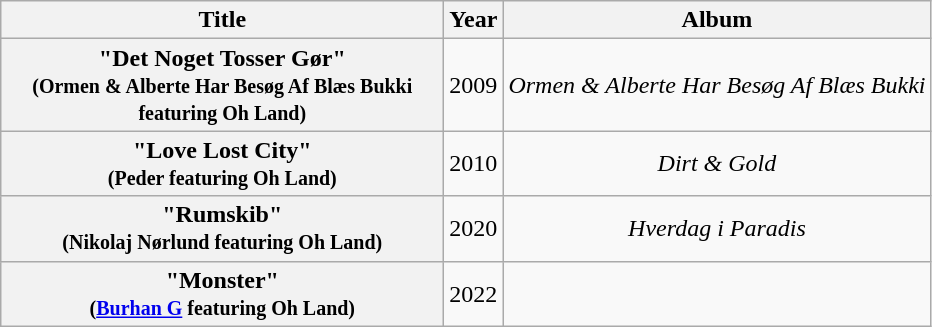<table class="wikitable plainrowheaders" style="text-align:center;">
<tr>
<th scope="col" style="width:18em;">Title</th>
<th scope="col" rowspan="1" style="width:1em;">Year</th>
<th scope="col">Album</th>
</tr>
<tr>
<th scope="row">"Det Noget Tosser Gør"<br><small>(Ormen & Alberte Har Besøg Af Blæs Bukki featuring Oh Land)</small></th>
<td>2009</td>
<td><em>Ormen & Alberte Har Besøg Af Blæs Bukki</em></td>
</tr>
<tr>
<th scope="row">"Love Lost City"<br><small>(Peder featuring Oh Land)</small></th>
<td>2010</td>
<td><em>Dirt & Gold</em></td>
</tr>
<tr>
<th scope="row">"Rumskib"<br><small>(Nikolaj Nørlund featuring Oh Land)</small></th>
<td>2020</td>
<td><em>Hverdag i Paradis</em></td>
</tr>
<tr>
<th scope="row">"Monster"<br><small>(<a href='#'>Burhan G</a> featuring Oh Land)</small></th>
<td>2022</td>
<td></td>
</tr>
</table>
